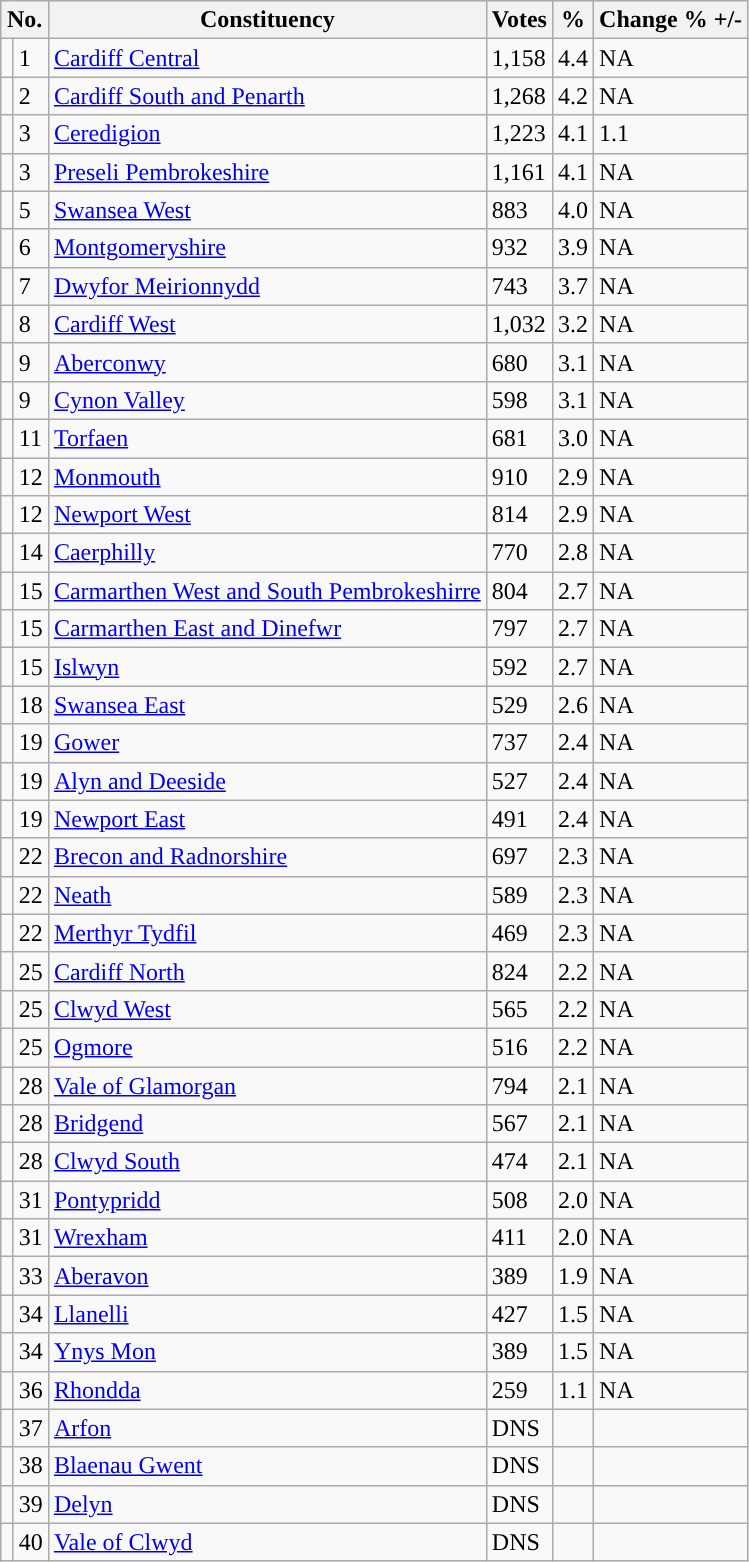<table class="wikitable sortable collapsible collapsed">
<tr>
<th colspan="2">No.</th>
<th>Constituency</th>
<th>Votes</th>
<th>%</th>
<th>Change % +/-</th>
</tr>
<tr>
<td style="color:inherit;background:"></td>
<td>1</td>
<td><a href='#'>Cardiff Central</a></td>
<td>1,158</td>
<td>4.4</td>
<td>NA</td>
</tr>
<tr>
<td style="color:inherit;background:"></td>
<td>2</td>
<td><a href='#'>Cardiff South and Penarth</a></td>
<td>1,268</td>
<td>4.2</td>
<td>NA</td>
</tr>
<tr>
<td style="color:inherit;background:"></td>
<td>3</td>
<td><a href='#'>Ceredigion</a></td>
<td>1,223</td>
<td>4.1</td>
<td> 1.1</td>
</tr>
<tr>
<td style="color:inherit;background:"></td>
<td>3</td>
<td><a href='#'>Preseli Pembrokeshire</a></td>
<td>1,161</td>
<td>4.1</td>
<td>NA</td>
</tr>
<tr>
<td style="color:inherit;background:"></td>
<td>5</td>
<td><a href='#'>Swansea West</a></td>
<td>883</td>
<td>4.0</td>
<td>NA</td>
</tr>
<tr>
<td style="color:inherit;background:"></td>
<td>6</td>
<td><a href='#'>Montgomeryshire</a></td>
<td>932</td>
<td>3.9</td>
<td>NA</td>
</tr>
<tr>
<td style="color:inherit;background:"></td>
<td>7</td>
<td><a href='#'>Dwyfor Meirionnydd</a></td>
<td>743</td>
<td>3.7</td>
<td>NA</td>
</tr>
<tr>
<td style="color:inherit;background:"></td>
<td>8</td>
<td><a href='#'>Cardiff West</a></td>
<td>1,032</td>
<td>3.2</td>
<td>NA</td>
</tr>
<tr>
<td width="1" style="color:inherit;background:"></td>
<td>9</td>
<td><a href='#'>Aberconwy</a></td>
<td>680</td>
<td>3.1</td>
<td>NA</td>
</tr>
<tr>
<td style="color:inherit;background:"></td>
<td>9</td>
<td><a href='#'>Cynon Valley</a></td>
<td>598</td>
<td>3.1</td>
<td>NA</td>
</tr>
<tr>
<td style="color:inherit;background:"></td>
<td>11</td>
<td><a href='#'>Torfaen</a></td>
<td>681</td>
<td>3.0</td>
<td>NA</td>
</tr>
<tr>
<td style="color:inherit;background:"></td>
<td>12</td>
<td><a href='#'>Monmouth</a></td>
<td>910</td>
<td>2.9</td>
<td>NA</td>
</tr>
<tr>
<td style="color:inherit;background:"></td>
<td>12</td>
<td><a href='#'>Newport West</a></td>
<td>814</td>
<td>2.9</td>
<td>NA</td>
</tr>
<tr>
<td style="color:inherit;background:"></td>
<td>14</td>
<td><a href='#'>Caerphilly</a></td>
<td>770</td>
<td>2.8</td>
<td>NA</td>
</tr>
<tr>
<td style="color:inherit;background:"></td>
<td>15</td>
<td><a href='#'>Carmarthen West and South Pembrokeshirre</a></td>
<td>804</td>
<td>2.7</td>
<td>NA</td>
</tr>
<tr>
<td style="color:inherit;background:"></td>
<td>15</td>
<td><a href='#'>Carmarthen East and Dinefwr</a></td>
<td>797</td>
<td>2.7</td>
<td>NA</td>
</tr>
<tr>
<td style="color:inherit;background:"></td>
<td>15</td>
<td><a href='#'>Islwyn</a></td>
<td>592</td>
<td>2.7</td>
<td>NA</td>
</tr>
<tr>
<td style="color:inherit;background:"></td>
<td>18</td>
<td><a href='#'>Swansea East</a></td>
<td>529</td>
<td>2.6</td>
<td>NA</td>
</tr>
<tr>
<td style="color:inherit;background:"></td>
<td>19</td>
<td><a href='#'>Gower</a></td>
<td>737</td>
<td>2.4</td>
<td>NA</td>
</tr>
<tr>
<td style="color:inherit;background:"></td>
<td>19</td>
<td><a href='#'>Alyn and Deeside</a></td>
<td>527</td>
<td>2.4</td>
<td>NA</td>
</tr>
<tr>
<td style="color:inherit;background:"></td>
<td>19</td>
<td><a href='#'>Newport East</a></td>
<td>491</td>
<td>2.4</td>
<td>NA</td>
</tr>
<tr>
<td style="color:inherit;background:"></td>
<td>22</td>
<td><a href='#'>Brecon and Radnorshire</a></td>
<td>697</td>
<td>2.3</td>
<td>NA</td>
</tr>
<tr>
<td style="color:inherit;background:"></td>
<td>22</td>
<td><a href='#'>Neath</a></td>
<td>589</td>
<td>2.3</td>
<td>NA</td>
</tr>
<tr>
<td style="color:inherit;background:"></td>
<td>22</td>
<td><a href='#'>Merthyr Tydfil</a></td>
<td>469</td>
<td>2.3</td>
<td>NA</td>
</tr>
<tr>
<td style="color:inherit;background:"></td>
<td>25</td>
<td><a href='#'>Cardiff North</a></td>
<td>824</td>
<td>2.2</td>
<td>NA</td>
</tr>
<tr>
<td style="color:inherit;background:"></td>
<td>25</td>
<td><a href='#'>Clwyd West</a></td>
<td>565</td>
<td>2.2</td>
<td>NA</td>
</tr>
<tr>
<td style="color:inherit;background:"></td>
<td>25</td>
<td><a href='#'>Ogmore</a></td>
<td>516</td>
<td>2.2</td>
<td>NA</td>
</tr>
<tr>
<td style="color:inherit;background:"></td>
<td>28</td>
<td><a href='#'>Vale of Glamorgan</a></td>
<td>794</td>
<td>2.1</td>
<td>NA</td>
</tr>
<tr>
<td style="color:inherit;background:"></td>
<td>28</td>
<td><a href='#'>Bridgend</a></td>
<td>567</td>
<td>2.1</td>
<td>NA</td>
</tr>
<tr>
<td style="color:inherit;background:"></td>
<td>28</td>
<td><a href='#'>Clwyd South</a></td>
<td>474</td>
<td>2.1</td>
<td>NA</td>
</tr>
<tr>
<td style="color:inherit;background:"></td>
<td>31</td>
<td><a href='#'>Pontypridd</a></td>
<td>508</td>
<td>2.0</td>
<td>NA</td>
</tr>
<tr>
<td style="color:inherit;background:"></td>
<td>31</td>
<td><a href='#'>Wrexham</a></td>
<td>411</td>
<td>2.0</td>
<td>NA</td>
</tr>
<tr>
<td style="color:inherit;background:"></td>
<td>33</td>
<td><a href='#'>Aberavon</a></td>
<td>389</td>
<td>1.9</td>
<td>NA</td>
</tr>
<tr>
<td style="color:inherit;background:"></td>
<td>34</td>
<td><a href='#'>Llanelli</a></td>
<td>427</td>
<td>1.5</td>
<td>NA</td>
</tr>
<tr>
<td style="color:inherit;background:"></td>
<td>34</td>
<td><a href='#'>Ynys Mon</a></td>
<td>389</td>
<td>1.5</td>
<td>NA</td>
</tr>
<tr>
<td style="color:inherit;background:"></td>
<td>36</td>
<td><a href='#'>Rhondda</a></td>
<td>259</td>
<td>1.1</td>
<td>NA</td>
</tr>
<tr>
<td style="color:inherit;background:"></td>
<td>37</td>
<td><a href='#'>Arfon</a></td>
<td>DNS</td>
<td></td>
<td></td>
</tr>
<tr>
<td style="color:inherit;background:"></td>
<td>38</td>
<td><a href='#'>Blaenau Gwent</a></td>
<td>DNS</td>
<td></td>
<td></td>
</tr>
<tr>
<td style="color:inherit;background:"></td>
<td>39</td>
<td><a href='#'>Delyn</a></td>
<td>DNS</td>
<td></td>
<td></td>
</tr>
<tr>
<td style="color:inherit;background:"></td>
<td>40</td>
<td><a href='#'>Vale of Clwyd</a></td>
<td>DNS</td>
<td></td>
<td></td>
</tr>
</table>
